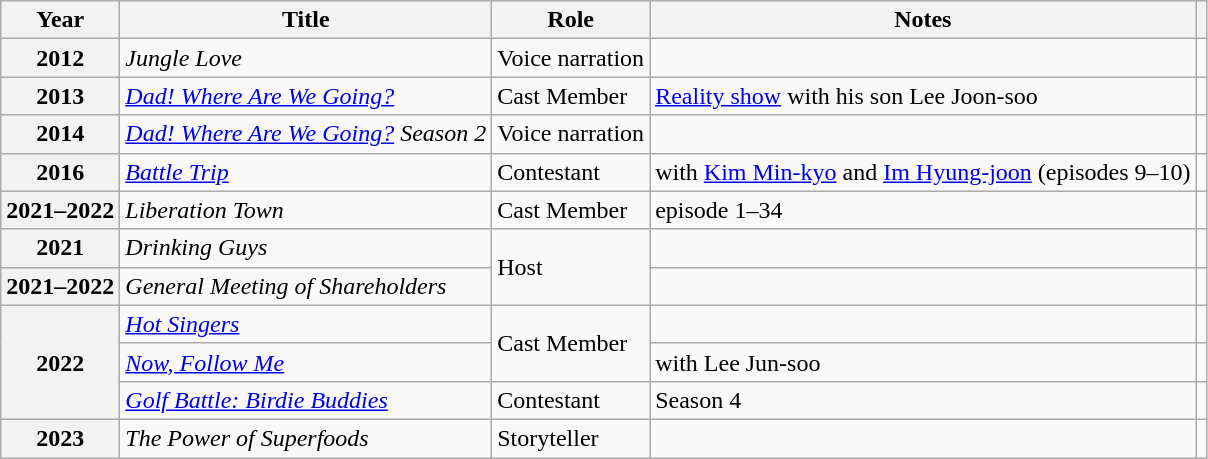<table class="wikitable sortable plainrowheaders">
<tr>
<th scope="col">Year</th>
<th scope="col">Title</th>
<th scope="col">Role</th>
<th scope="col" class="unsortable">Notes</th>
<th scope="col" class="unsortable"></th>
</tr>
<tr>
<th scope="row">2012</th>
<td><em>Jungle Love</em></td>
<td>Voice narration</td>
<td></td>
<td></td>
</tr>
<tr>
<th scope="row">2013</th>
<td><em><a href='#'>Dad! Where Are We Going?</a></em></td>
<td>Cast Member</td>
<td><a href='#'>Reality show</a> with his son Lee Joon-soo</td>
<td style="text-align:center"></td>
</tr>
<tr>
<th scope="row">2014</th>
<td><em><a href='#'>Dad! Where Are We Going?</a> Season 2</em></td>
<td>Voice narration</td>
<td></td>
<td></td>
</tr>
<tr>
<th scope="row">2016</th>
<td><em><a href='#'>Battle Trip</a></em></td>
<td>Contestant</td>
<td>with <a href='#'>Kim Min-kyo</a> and <a href='#'>Im Hyung-joon</a> (episodes 9–10)</td>
<td></td>
</tr>
<tr>
<th scope="row">2021–2022</th>
<td><em>Liberation Town</em></td>
<td>Cast Member</td>
<td>episode 1–34</td>
<td style="text-align:center"></td>
</tr>
<tr>
<th scope="row">2021</th>
<td><em>Drinking Guys</em></td>
<td rowspan=2>Host</td>
<td></td>
<td style="text-align:center"></td>
</tr>
<tr>
<th scope="row">2021–2022</th>
<td><em>General Meeting of Shareholders</em></td>
<td></td>
<td style="text-align:center"></td>
</tr>
<tr>
<th scope="row" rowspan=3>2022</th>
<td><em><a href='#'>Hot Singers</a></em></td>
<td rowspan=2>Cast Member</td>
<td></td>
<td style="text-align:center"></td>
</tr>
<tr>
<td><em><a href='#'>Now, Follow Me</a></em></td>
<td>with Lee Jun-soo</td>
<td style="text-align:center"></td>
</tr>
<tr>
<td><em><a href='#'>Golf Battle: Birdie Buddies</a></em></td>
<td>Contestant</td>
<td>Season 4</td>
<td style="text-align:center"></td>
</tr>
<tr>
<th scope="row">2023</th>
<td><em>The Power of Superfoods</em></td>
<td>Storyteller</td>
<td></td>
<td style="text-align:center"></td>
</tr>
</table>
